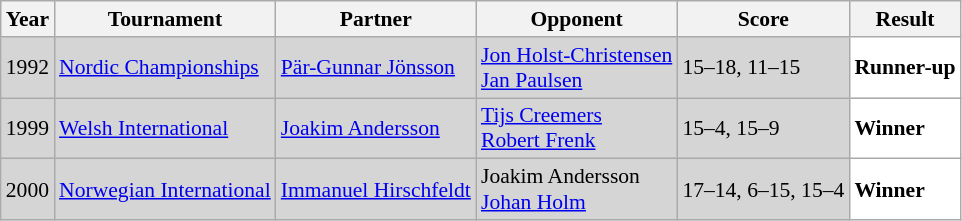<table class="sortable wikitable" style="font-size: 90%;">
<tr>
<th>Year</th>
<th>Tournament</th>
<th>Partner</th>
<th>Opponent</th>
<th>Score</th>
<th>Result</th>
</tr>
<tr style="background:#D5D5D5">
<td align="center">1992</td>
<td><a href='#'>Nordic Championships</a></td>
<td> <a href='#'>Pär-Gunnar Jönsson</a></td>
<td> <a href='#'>Jon Holst-Christensen</a><br> <a href='#'>Jan Paulsen</a></td>
<td>15–18, 11–15</td>
<td style="text-align:left; background:white"> <strong>Runner-up</strong></td>
</tr>
<tr style="background:#D5D5D5">
<td align="center">1999</td>
<td><a href='#'>Welsh International</a></td>
<td> <a href='#'>Joakim Andersson</a></td>
<td> <a href='#'>Tijs Creemers</a><br> <a href='#'>Robert Frenk</a></td>
<td>15–4, 15–9</td>
<td style="text-align:left; background:white"> <strong>Winner</strong></td>
</tr>
<tr style="background:#D5D5D5">
<td align="center">2000</td>
<td><a href='#'>Norwegian International</a></td>
<td> <a href='#'>Immanuel Hirschfeldt</a></td>
<td> Joakim Andersson<br> <a href='#'>Johan Holm</a></td>
<td>17–14, 6–15, 15–4</td>
<td style="text-align:left; background:white"> <strong>Winner</strong></td>
</tr>
</table>
